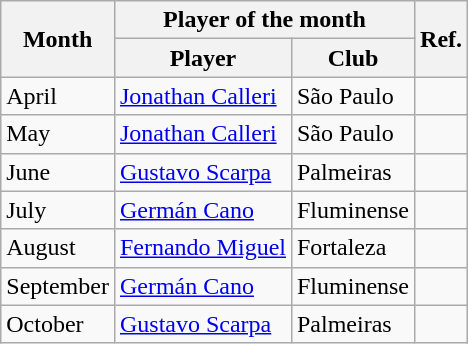<table class="wikitable">
<tr>
<th rowspan="2">Month</th>
<th colspan="2">Player of the month</th>
<th rowspan="2">Ref.</th>
</tr>
<tr>
<th>Player</th>
<th>Club</th>
</tr>
<tr>
<td>April</td>
<td> <a href='#'>Jonathan Calleri</a></td>
<td>São Paulo</td>
<td align="center"></td>
</tr>
<tr>
<td>May</td>
<td> <a href='#'>Jonathan Calleri</a></td>
<td>São Paulo</td>
<td align="center"></td>
</tr>
<tr>
<td>June</td>
<td> <a href='#'>Gustavo Scarpa</a></td>
<td>Palmeiras</td>
<td align="center"></td>
</tr>
<tr>
<td>July</td>
<td> <a href='#'>Germán Cano</a></td>
<td>Fluminense</td>
<td align="center"></td>
</tr>
<tr>
<td>August</td>
<td> <a href='#'>Fernando Miguel</a></td>
<td>Fortaleza</td>
<td align="center"></td>
</tr>
<tr>
<td>September</td>
<td> <a href='#'>Germán Cano</a></td>
<td>Fluminense</td>
<td align="center"></td>
</tr>
<tr>
<td>October</td>
<td> <a href='#'>Gustavo Scarpa</a></td>
<td>Palmeiras</td>
<td align="center"></td>
</tr>
</table>
